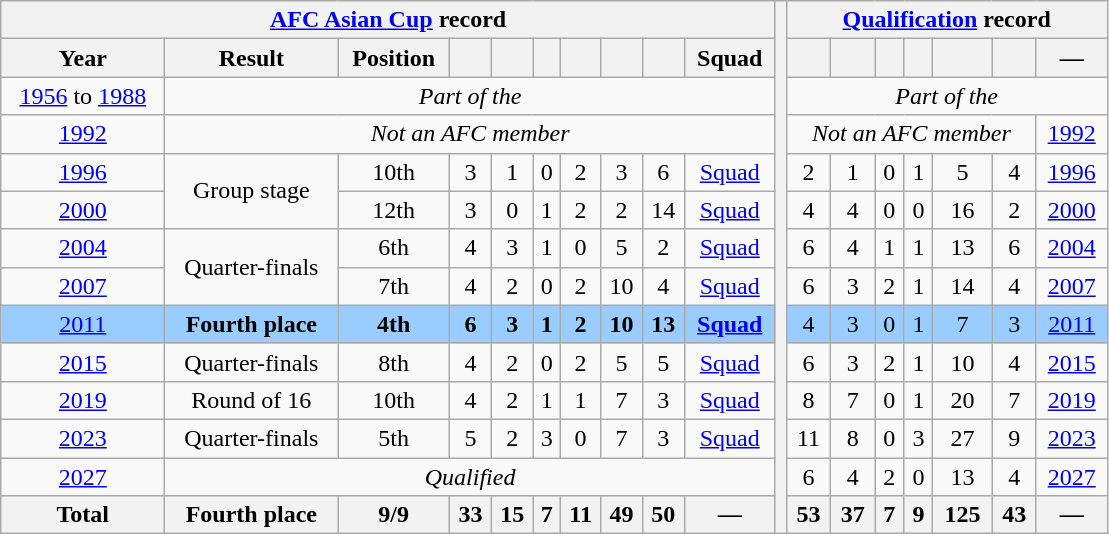<table class="wikitable" style="text-align: center;">
<tr>
<th colspan=10><a href='#'>AFC Asian Cup</a> record</th>
<th width=1% rowspan=14></th>
<th colspan=7><a href='#'>Qualification</a> record</th>
</tr>
<tr>
<th>Year</th>
<th>Result</th>
<th>Position</th>
<th></th>
<th></th>
<th></th>
<th></th>
<th></th>
<th></th>
<th>Squad</th>
<th></th>
<th></th>
<th></th>
<th></th>
<th></th>
<th></th>
<th>—</th>
</tr>
<tr>
<td><a href='#'>1956</a> to <a href='#'>1988</a></td>
<td colspan=9><em>Part of the </em></td>
<td colspan=7><em>Part of the </em></td>
</tr>
<tr>
<td> <a href='#'>1992</a></td>
<td colspan=9><em>Not an AFC member</em></td>
<td colspan=6><em>Not an AFC member</em></td>
<td><a href='#'>1992</a></td>
</tr>
<tr>
<td> <a href='#'>1996</a></td>
<td rowspan=2>Group stage</td>
<td>10th</td>
<td>3</td>
<td>1</td>
<td>0</td>
<td>2</td>
<td>3</td>
<td>6</td>
<td><a href='#'>Squad</a></td>
<td>2</td>
<td>1</td>
<td>0</td>
<td>1</td>
<td>5</td>
<td>4</td>
<td><a href='#'>1996</a></td>
</tr>
<tr>
<td> <a href='#'>2000</a></td>
<td>12th</td>
<td>3</td>
<td>0</td>
<td>1</td>
<td>2</td>
<td>2</td>
<td>14</td>
<td><a href='#'>Squad</a></td>
<td>4</td>
<td>4</td>
<td>0</td>
<td>0</td>
<td>16</td>
<td>2</td>
<td><a href='#'>2000</a></td>
</tr>
<tr>
<td> <a href='#'>2004</a></td>
<td rowspan=2>Quarter-finals</td>
<td>6th</td>
<td>4</td>
<td>3</td>
<td>1</td>
<td>0</td>
<td>5</td>
<td>2</td>
<td><a href='#'>Squad</a></td>
<td>6</td>
<td>4</td>
<td>1</td>
<td>1</td>
<td>13</td>
<td>6</td>
<td><a href='#'>2004</a></td>
</tr>
<tr>
<td>    <a href='#'>2007</a></td>
<td>7th</td>
<td>4</td>
<td>2</td>
<td>0</td>
<td>2</td>
<td>10</td>
<td>4</td>
<td><a href='#'>Squad</a></td>
<td>6</td>
<td>3</td>
<td>2</td>
<td>1</td>
<td>14</td>
<td>4</td>
<td><a href='#'>2007</a></td>
</tr>
<tr bgcolor=#9acdff>
<td> <a href='#'>2011</a></td>
<td><strong>Fourth place</strong></td>
<td><strong>4th</strong></td>
<td><strong>6</strong></td>
<td><strong>3</strong></td>
<td><strong>1</strong></td>
<td><strong>2</strong></td>
<td><strong>10</strong></td>
<td><strong>13</strong></td>
<td><strong><a href='#'>Squad</a></strong></td>
<td>4</td>
<td>3</td>
<td>0</td>
<td>1</td>
<td>7</td>
<td>3</td>
<td><a href='#'>2011</a></td>
</tr>
<tr>
<td> <a href='#'>2015</a></td>
<td>Quarter-finals</td>
<td>8th</td>
<td>4</td>
<td>2</td>
<td>0</td>
<td>2</td>
<td>5</td>
<td>5</td>
<td><a href='#'>Squad</a></td>
<td>6</td>
<td>3</td>
<td>2</td>
<td>1</td>
<td>10</td>
<td>4</td>
<td><a href='#'>2015</a></td>
</tr>
<tr>
<td> <a href='#'>2019</a></td>
<td>Round of 16</td>
<td>10th</td>
<td>4</td>
<td>2</td>
<td>1</td>
<td>1</td>
<td>7</td>
<td>3</td>
<td><a href='#'>Squad</a></td>
<td>8</td>
<td>7</td>
<td>0</td>
<td>1</td>
<td>20</td>
<td>7</td>
<td><a href='#'>2019</a></td>
</tr>
<tr>
<td> <a href='#'>2023</a></td>
<td>Quarter-finals</td>
<td>5th</td>
<td>5</td>
<td>2</td>
<td>3</td>
<td>0</td>
<td>7</td>
<td>3</td>
<td><a href='#'>Squad</a></td>
<td>11</td>
<td>8</td>
<td>0</td>
<td>3</td>
<td>27</td>
<td>9</td>
<td><a href='#'>2023</a></td>
</tr>
<tr>
<td> <a href='#'>2027</a></td>
<td colspan=9><em>Qualified</em></td>
<td>6</td>
<td>4</td>
<td>2</td>
<td>0</td>
<td>13</td>
<td>4</td>
<td><a href='#'>2027</a></td>
</tr>
<tr>
<th>Total</th>
<th>Fourth place</th>
<th>9/9</th>
<th>33</th>
<th>15</th>
<th>7</th>
<th>11</th>
<th>49</th>
<th>50</th>
<th>—</th>
<th>53</th>
<th>37</th>
<th>7</th>
<th>9</th>
<th>125</th>
<th>43</th>
<th>—</th>
</tr>
</table>
